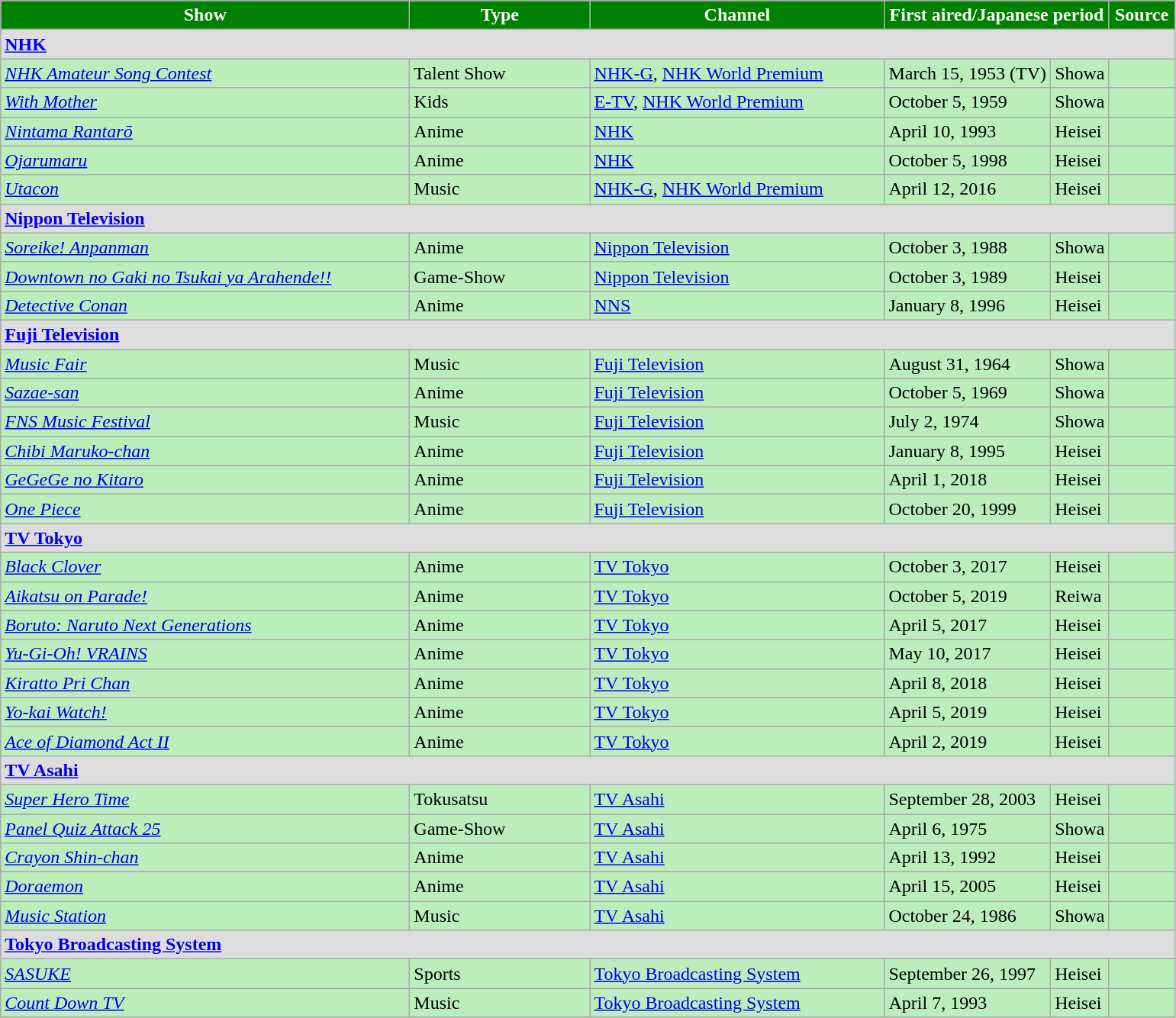<table class="wikitable" style="background:#BEB">
<tr>
<th style="background:green; color:white;" width="350">Show</th>
<th style="background:green; color:white;" width="150">Type</th>
<th style="background:green; color:white;" width="250">Channel</th>
<th colspan="2" style="background:green; color:white;" width="150">First aired/Japanese period</th>
<th style="background:green; color:white;" width="50">Source</th>
</tr>
<tr>
<td colspan="6" style="background:#DDD;"> <strong><a href='#'>NHK</a></strong></td>
</tr>
<tr>
<td><em><a href='#'>NHK Amateur Song Contest</a></em></td>
<td>Talent Show</td>
<td><a href='#'>NHK-G</a>, <a href='#'>NHK World Premium</a></td>
<td>March 15, 1953 (TV)</td>
<td>Showa</td>
<td></td>
</tr>
<tr>
<td><em><a href='#'>With Mother</a></em></td>
<td>Kids</td>
<td><a href='#'>E-TV</a>, <a href='#'>NHK World Premium</a></td>
<td>October 5, 1959</td>
<td>Showa</td>
<td></td>
</tr>
<tr>
<td><em><a href='#'>Nintama Rantarō</a></em></td>
<td>Anime</td>
<td><a href='#'>NHK</a></td>
<td>April 10, 1993</td>
<td>Heisei</td>
<td></td>
</tr>
<tr>
<td><em><a href='#'>Ojarumaru</a></em></td>
<td>Anime</td>
<td><a href='#'>NHK</a></td>
<td>October 5, 1998</td>
<td>Heisei</td>
<td></td>
</tr>
<tr>
<td><em><a href='#'>Utacon</a></em></td>
<td>Music</td>
<td><a href='#'>NHK-G</a>, <a href='#'>NHK World Premium</a></td>
<td>April 12, 2016</td>
<td>Heisei</td>
<td></td>
</tr>
<tr>
<td colspan="6" style="background:#DDD;"> <strong><a href='#'>Nippon Television</a></strong></td>
</tr>
<tr>
<td><em><a href='#'>Soreike! Anpanman</a></em></td>
<td>Anime</td>
<td><a href='#'>Nippon Television</a></td>
<td>October 3, 1988</td>
<td>Showa</td>
<td></td>
</tr>
<tr>
<td><em><a href='#'>Downtown no Gaki no Tsukai ya Arahende!!</a></em></td>
<td>Game-Show</td>
<td><a href='#'>Nippon Television</a></td>
<td>October 3, 1989</td>
<td>Heisei</td>
<td></td>
</tr>
<tr>
<td><em><a href='#'>Detective Conan</a></em></td>
<td>Anime</td>
<td><a href='#'>NNS</a></td>
<td>January 8, 1996</td>
<td>Heisei</td>
<td></td>
</tr>
<tr>
<td colspan="6" style="background:#DDD;"> <strong><a href='#'>Fuji Television</a></strong></td>
</tr>
<tr>
<td><em><a href='#'>Music Fair</a></em></td>
<td>Music</td>
<td><a href='#'>Fuji Television</a></td>
<td>August 31, 1964</td>
<td>Showa</td>
<td></td>
</tr>
<tr>
<td><em><a href='#'>Sazae-san</a></em></td>
<td>Anime</td>
<td><a href='#'>Fuji Television</a></td>
<td>October 5, 1969</td>
<td>Showa</td>
<td></td>
</tr>
<tr>
<td><em><a href='#'>FNS Music Festival</a></em></td>
<td>Music</td>
<td><a href='#'>Fuji Television</a></td>
<td>July 2, 1974</td>
<td>Showa</td>
<td></td>
</tr>
<tr>
<td><em><a href='#'>Chibi Maruko-chan</a></em></td>
<td>Anime</td>
<td><a href='#'>Fuji Television</a></td>
<td>January 8, 1995</td>
<td>Heisei</td>
<td></td>
</tr>
<tr>
<td><em><a href='#'>GeGeGe no Kitaro</a></em></td>
<td>Anime</td>
<td><a href='#'>Fuji Television</a></td>
<td>April 1, 2018</td>
<td>Heisei</td>
<td></td>
</tr>
<tr>
<td><em><a href='#'>One Piece</a></em></td>
<td>Anime</td>
<td><a href='#'>Fuji Television</a></td>
<td>October 20, 1999</td>
<td>Heisei</td>
<td></td>
</tr>
<tr>
<td colspan="6" style="background:#DDD;"> <strong><a href='#'>TV Tokyo</a></strong></td>
</tr>
<tr>
<td><em><a href='#'>Black Clover</a></em></td>
<td>Anime</td>
<td><a href='#'>TV Tokyo</a></td>
<td>October 3, 2017</td>
<td>Heisei</td>
<td></td>
</tr>
<tr>
<td><em><a href='#'>Aikatsu on Parade!</a></em></td>
<td>Anime</td>
<td><a href='#'>TV Tokyo</a></td>
<td>October 5, 2019</td>
<td>Reiwa</td>
</tr>
<tr>
<td><em><a href='#'>Boruto: Naruto Next Generations</a></em></td>
<td>Anime</td>
<td><a href='#'>TV Tokyo</a></td>
<td>April 5, 2017</td>
<td>Heisei</td>
<td></td>
</tr>
<tr>
<td><em><a href='#'>Yu-Gi-Oh! VRAINS</a></em></td>
<td>Anime</td>
<td><a href='#'>TV Tokyo</a></td>
<td>May 10, 2017</td>
<td>Heisei</td>
<td></td>
</tr>
<tr>
<td><em><a href='#'>Kiratto Pri Chan</a></em></td>
<td>Anime</td>
<td><a href='#'>TV Tokyo</a></td>
<td>April 8, 2018</td>
<td>Heisei</td>
<td></td>
</tr>
<tr>
<td><em><a href='#'>Yo-kai Watch!</a></em></td>
<td>Anime</td>
<td><a href='#'>TV Tokyo</a></td>
<td>April 5, 2019</td>
<td>Heisei</td>
<td></td>
</tr>
<tr>
<td><em><a href='#'>Ace of Diamond Act II</a></em></td>
<td>Anime</td>
<td><a href='#'>TV Tokyo</a></td>
<td>April 2, 2019</td>
<td>Heisei</td>
<td></td>
</tr>
<tr>
<td colspan="6" style="background:#DDD;"> <strong><a href='#'>TV Asahi</a></strong></td>
</tr>
<tr>
<td><em><a href='#'>Super Hero Time</a></em></td>
<td>Tokusatsu</td>
<td><a href='#'>TV Asahi</a></td>
<td>September 28, 2003</td>
<td>Heisei</td>
<td></td>
</tr>
<tr>
<td><em><a href='#'>Panel Quiz Attack 25</a></em></td>
<td>Game-Show</td>
<td><a href='#'>TV Asahi</a></td>
<td>April 6, 1975</td>
<td>Showa</td>
<td></td>
</tr>
<tr>
<td><em><a href='#'>Crayon Shin-chan</a></em></td>
<td>Anime</td>
<td><a href='#'>TV Asahi</a></td>
<td>April 13, 1992</td>
<td>Heisei</td>
<td></td>
</tr>
<tr>
<td><em><a href='#'>Doraemon</a></em></td>
<td>Anime</td>
<td><a href='#'>TV Asahi</a></td>
<td>April 15, 2005</td>
<td>Heisei</td>
<td></td>
</tr>
<tr>
<td><em><a href='#'>Music Station</a></em></td>
<td>Music</td>
<td><a href='#'>TV Asahi</a></td>
<td>October 24, 1986</td>
<td>Showa</td>
<td></td>
</tr>
<tr>
<td colspan="6" style="background:#DDD;"> <strong><a href='#'>Tokyo Broadcasting System</a></strong></td>
</tr>
<tr>
<td><em><a href='#'>SASUKE</a></em></td>
<td>Sports</td>
<td><a href='#'>Tokyo Broadcasting System</a></td>
<td>September 26, 1997</td>
<td>Heisei</td>
<td></td>
</tr>
<tr>
<td><em><a href='#'>Count Down TV</a></em></td>
<td>Music</td>
<td><a href='#'>Tokyo Broadcasting System</a></td>
<td>April 7, 1993</td>
<td>Heisei</td>
<td></td>
</tr>
<tr>
</tr>
</table>
